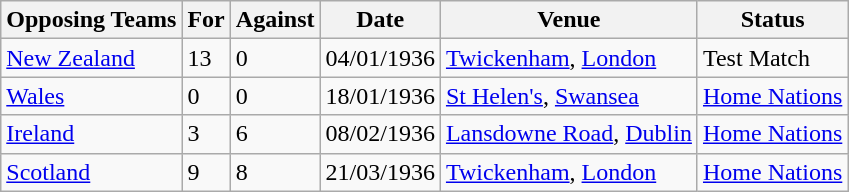<table class="wikitable">
<tr>
<th>Opposing Teams</th>
<th>For</th>
<th>Against</th>
<th>Date</th>
<th>Venue</th>
<th>Status</th>
</tr>
<tr>
<td><a href='#'>New Zealand</a></td>
<td>13</td>
<td>0</td>
<td>04/01/1936</td>
<td><a href='#'>Twickenham</a>, <a href='#'>London</a></td>
<td>Test Match</td>
</tr>
<tr>
<td><a href='#'>Wales</a></td>
<td>0</td>
<td>0</td>
<td>18/01/1936</td>
<td><a href='#'>St Helen's</a>, <a href='#'>Swansea</a></td>
<td><a href='#'>Home Nations</a></td>
</tr>
<tr>
<td><a href='#'>Ireland</a></td>
<td>3</td>
<td>6</td>
<td>08/02/1936</td>
<td><a href='#'>Lansdowne Road</a>, <a href='#'>Dublin</a></td>
<td><a href='#'>Home Nations</a></td>
</tr>
<tr>
<td><a href='#'>Scotland</a></td>
<td>9</td>
<td>8</td>
<td>21/03/1936</td>
<td><a href='#'>Twickenham</a>, <a href='#'>London</a></td>
<td><a href='#'>Home Nations</a></td>
</tr>
</table>
